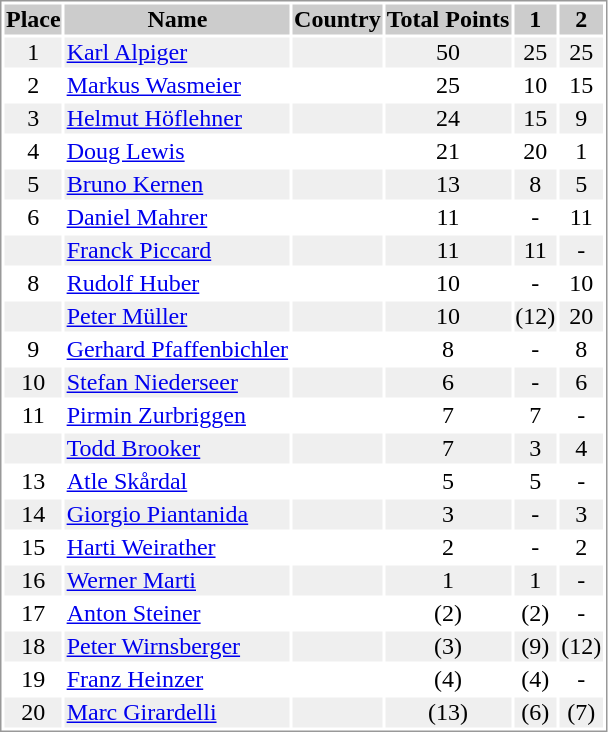<table border="0" style="border: 1px solid #999; background-color:#FFFFFF; text-align:center">
<tr align="center" bgcolor="#CCCCCC">
<th>Place</th>
<th>Name</th>
<th>Country</th>
<th>Total Points</th>
<th>1</th>
<th>2</th>
</tr>
<tr bgcolor="#EFEFEF">
<td>1</td>
<td align="left"><a href='#'>Karl Alpiger</a></td>
<td align="left"></td>
<td>50</td>
<td>25</td>
<td>25</td>
</tr>
<tr>
<td>2</td>
<td align="left"><a href='#'>Markus Wasmeier</a></td>
<td align="left"></td>
<td>25</td>
<td>10</td>
<td>15</td>
</tr>
<tr bgcolor="#EFEFEF">
<td>3</td>
<td align="left"><a href='#'>Helmut Höflehner</a></td>
<td align="left"></td>
<td>24</td>
<td>15</td>
<td>9</td>
</tr>
<tr>
<td>4</td>
<td align="left"><a href='#'>Doug Lewis</a></td>
<td align="left"></td>
<td>21</td>
<td>20</td>
<td>1</td>
</tr>
<tr bgcolor="#EFEFEF">
<td>5</td>
<td align="left"><a href='#'>Bruno Kernen</a></td>
<td align="left"></td>
<td>13</td>
<td>8</td>
<td>5</td>
</tr>
<tr>
<td>6</td>
<td align="left"><a href='#'>Daniel Mahrer</a></td>
<td align="left"></td>
<td>11</td>
<td>-</td>
<td>11</td>
</tr>
<tr bgcolor="#EFEFEF">
<td></td>
<td align="left"><a href='#'>Franck Piccard</a></td>
<td align="left"></td>
<td>11</td>
<td>11</td>
<td>-</td>
</tr>
<tr>
<td>8</td>
<td align="left"><a href='#'>Rudolf Huber</a></td>
<td align="left"></td>
<td>10</td>
<td>-</td>
<td>10</td>
</tr>
<tr bgcolor="#EFEFEF">
<td></td>
<td align="left"><a href='#'>Peter Müller</a></td>
<td align="left"></td>
<td>10</td>
<td>(12)</td>
<td>20</td>
</tr>
<tr>
<td>9</td>
<td align="left"><a href='#'>Gerhard Pfaffenbichler</a></td>
<td align="left"></td>
<td>8</td>
<td>-</td>
<td>8</td>
</tr>
<tr bgcolor="#EFEFEF">
<td>10</td>
<td align="left"><a href='#'>Stefan Niederseer</a></td>
<td align="left"></td>
<td>6</td>
<td>-</td>
<td>6</td>
</tr>
<tr>
<td>11</td>
<td align="left"><a href='#'>Pirmin Zurbriggen</a></td>
<td align="left"></td>
<td>7</td>
<td>7</td>
<td>-</td>
</tr>
<tr bgcolor="#EFEFEF">
<td></td>
<td align="left"><a href='#'>Todd Brooker</a></td>
<td align="left"></td>
<td>7</td>
<td>3</td>
<td>4</td>
</tr>
<tr>
<td>13</td>
<td align="left"><a href='#'>Atle Skårdal</a></td>
<td align="left"></td>
<td>5</td>
<td>5</td>
<td>-</td>
</tr>
<tr bgcolor="#EFEFEF">
<td>14</td>
<td align="left"><a href='#'>Giorgio Piantanida</a></td>
<td align="left"></td>
<td>3</td>
<td>-</td>
<td>3</td>
</tr>
<tr>
<td>15</td>
<td align="left"><a href='#'>Harti Weirather</a></td>
<td align="left"></td>
<td>2</td>
<td>-</td>
<td>2</td>
</tr>
<tr bgcolor="#EFEFEF">
<td>16</td>
<td align="left"><a href='#'>Werner Marti</a></td>
<td align="left"></td>
<td>1</td>
<td>1</td>
<td>-</td>
</tr>
<tr>
<td>17</td>
<td align="left"><a href='#'>Anton Steiner</a></td>
<td align="left"></td>
<td>(2)</td>
<td>(2)</td>
<td>-</td>
</tr>
<tr bgcolor="#EFEFEF">
<td>18</td>
<td align="left"><a href='#'>Peter Wirnsberger</a></td>
<td align="left"></td>
<td>(3)</td>
<td>(9)</td>
<td>(12)</td>
</tr>
<tr>
<td>19</td>
<td align="left"><a href='#'>Franz Heinzer</a></td>
<td align="left"></td>
<td>(4)</td>
<td>(4)</td>
<td>-</td>
</tr>
<tr bgcolor="#EFEFEF">
<td>20</td>
<td align="left"><a href='#'>Marc Girardelli</a></td>
<td align="left"></td>
<td>(13)</td>
<td>(6)</td>
<td>(7)</td>
</tr>
</table>
